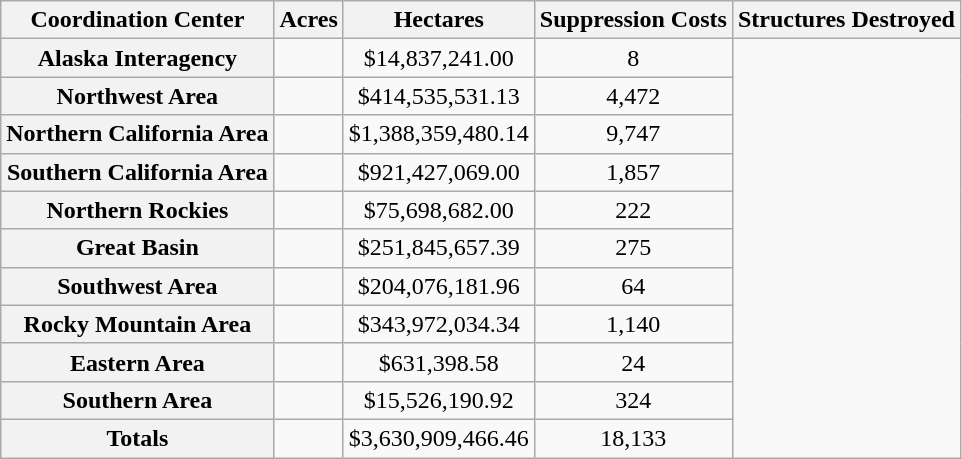<table class="wikitable sortable plainrowheaders" style="text-align:center;">
<tr>
<th scope="col">Coordination Center</th>
<th scope="col">Acres</th>
<th scope="col">Hectares</th>
<th scope="col">Suppression Costs</th>
<th scope="col">Structures Destroyed</th>
</tr>
<tr>
<th scope="row">Alaska Interagency</th>
<td></td>
<td>$14,837,241.00</td>
<td>8</td>
</tr>
<tr>
<th scope="row">Northwest Area</th>
<td></td>
<td>$414,535,531.13</td>
<td>4,472</td>
</tr>
<tr>
<th scope="row">Northern California Area</th>
<td></td>
<td>$1,388,359,480.14</td>
<td>9,747</td>
</tr>
<tr>
<th scope="row">Southern California Area</th>
<td></td>
<td>$921,427,069.00</td>
<td>1,857</td>
</tr>
<tr>
<th scope="row">Northern Rockies</th>
<td></td>
<td>$75,698,682.00</td>
<td>222</td>
</tr>
<tr>
<th scope="row">Great Basin</th>
<td></td>
<td>$251,845,657.39</td>
<td>275</td>
</tr>
<tr>
<th scope="row">Southwest Area</th>
<td></td>
<td>$204,076,181.96</td>
<td>64</td>
</tr>
<tr>
<th scope="row">Rocky Mountain Area</th>
<td></td>
<td>$343,972,034.34</td>
<td>1,140</td>
</tr>
<tr>
<th scope="row">Eastern Area</th>
<td></td>
<td>$631,398.58</td>
<td>24</td>
</tr>
<tr>
<th scope="row">Southern Area</th>
<td></td>
<td>$15,526,190.92</td>
<td>324</td>
</tr>
<tr class="sortbottom">
<th scope="row"><strong>Totals</strong></th>
<td></td>
<td>$3,630,909,466.46</td>
<td>18,133</td>
</tr>
</table>
